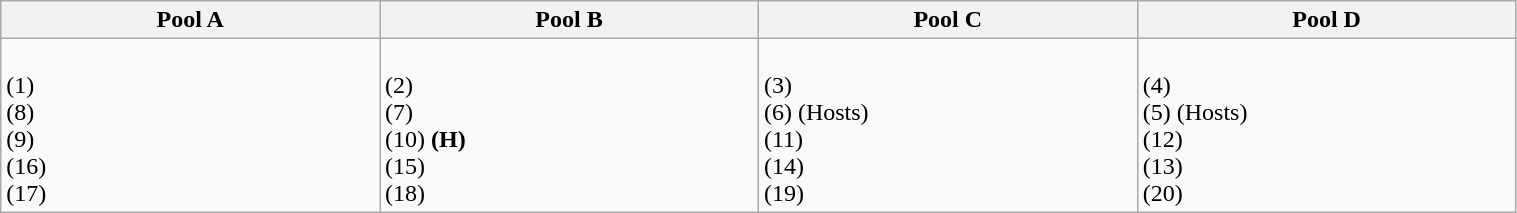<table class="wikitable" width=80%>
<tr>
<th width=25%><strong>Pool A</strong></th>
<th width=25%><strong>Pool B</strong></th>
<th width=25%><strong>Pool C</strong></th>
<th width=25%><strong>Pool D</strong></th>
</tr>
<tr>
<td><br> (1) <br>
 (8) <br>
 (9) <br>
 (16) <br>
 (17) <br></td>
<td><br> (2) <br>
 (7)<br> 
 (10) <strong>(H)</strong><br> 
 (15) <br>
 (18) <br></td>
<td><br> (3) <br> 
 (6) (Hosts) <br> 
 (11) <br> 
 (14) <br>
 (19) <br></td>
<td><br> (4) <br>
 (5) (Hosts) <br>
 (12) <br>
 (13) <br>
 (20) <br></td>
</tr>
</table>
